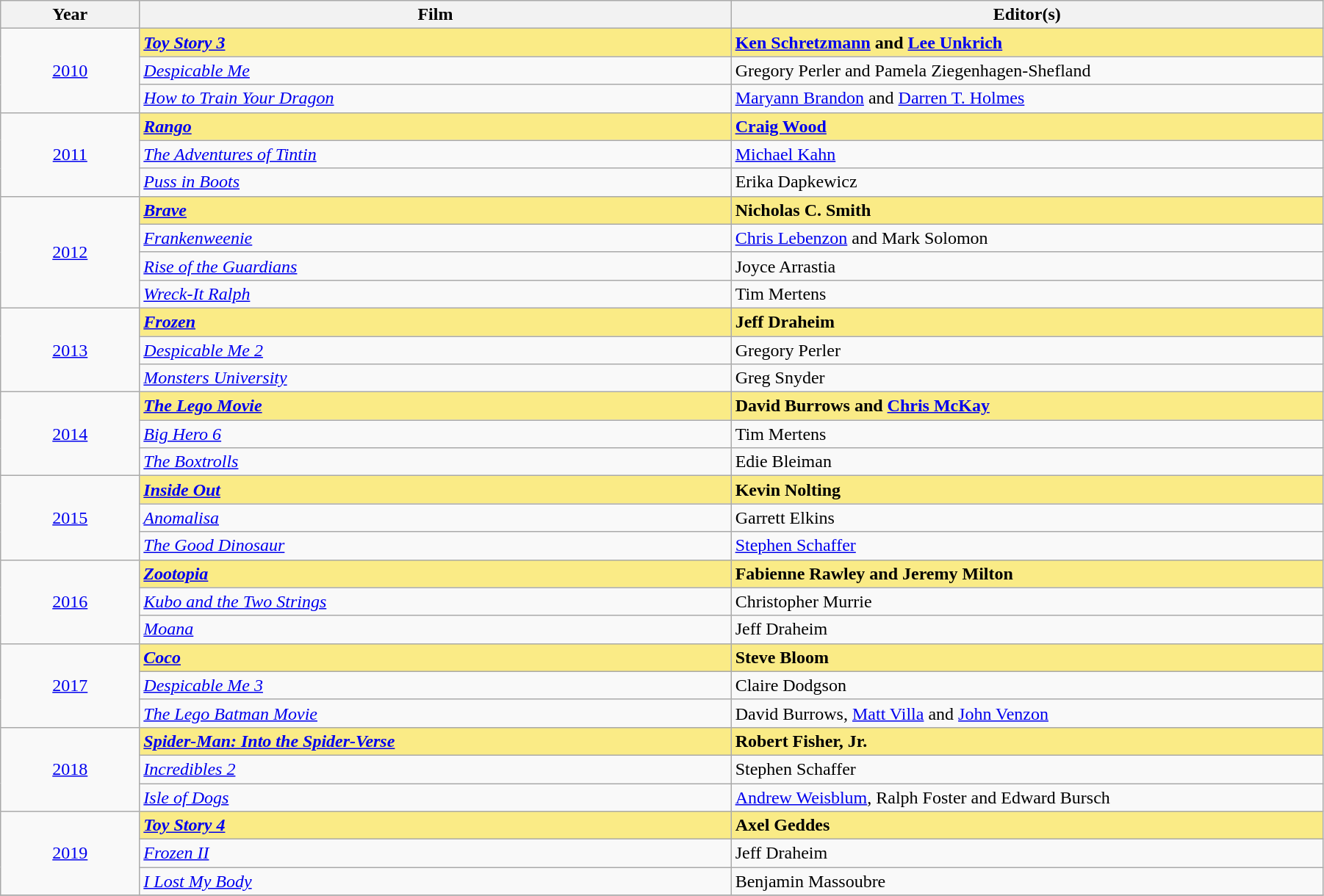<table class="wikitable" width="95%" cellpadding="5">
<tr>
<th width="100"><strong>Year</strong></th>
<th width="450"><strong>Film</strong></th>
<th width="450"><strong>Editor(s)</strong></th>
</tr>
<tr>
<td rowspan="3" style="text-align:center;"><a href='#'>2010</a><br></td>
<td style="background:#FAEB86;"><strong><em><a href='#'>Toy Story 3</a></em></strong></td>
<td style="background:#FAEB86;"><strong><a href='#'>Ken Schretzmann</a> and <a href='#'>Lee Unkrich</a></strong></td>
</tr>
<tr>
<td><em><a href='#'>Despicable Me</a></em></td>
<td>Gregory Perler and Pamela Ziegenhagen-Shefland</td>
</tr>
<tr>
<td><em><a href='#'>How to Train Your Dragon</a></em></td>
<td><a href='#'>Maryann Brandon</a> and <a href='#'>Darren T. Holmes</a></td>
</tr>
<tr>
<td rowspan="3" style="text-align:center;"><a href='#'>2011</a><br></td>
<td style="background:#FAEB86;"><strong><em><a href='#'>Rango</a></em></strong></td>
<td style="background:#FAEB86;"><strong><a href='#'>Craig Wood</a></strong></td>
</tr>
<tr>
<td><em><a href='#'>The Adventures of Tintin</a></em></td>
<td><a href='#'>Michael Kahn</a></td>
</tr>
<tr>
<td><em><a href='#'>Puss in Boots</a></em></td>
<td>Erika Dapkewicz</td>
</tr>
<tr>
<td rowspan="4" style="text-align:center;"><a href='#'>2012</a><br></td>
<td style="background:#FAEB86;"><strong><em><a href='#'>Brave</a></em></strong></td>
<td style="background:#FAEB86;"><strong>Nicholas C. Smith</strong></td>
</tr>
<tr>
<td><em><a href='#'>Frankenweenie</a></em></td>
<td><a href='#'>Chris Lebenzon</a> and Mark Solomon</td>
</tr>
<tr>
<td><em><a href='#'>Rise of the Guardians</a></em></td>
<td>Joyce Arrastia</td>
</tr>
<tr>
<td><em><a href='#'>Wreck-It Ralph</a></em></td>
<td>Tim Mertens</td>
</tr>
<tr>
<td rowspan="3" style="text-align:center;"><a href='#'>2013</a><br></td>
<td style="background:#FAEB86;"><strong><em><a href='#'>Frozen</a></em></strong></td>
<td style="background:#FAEB86;"><strong>Jeff Draheim</strong></td>
</tr>
<tr>
<td><em><a href='#'>Despicable Me 2</a></em></td>
<td>Gregory Perler</td>
</tr>
<tr>
<td><em><a href='#'>Monsters University</a></em></td>
<td>Greg Snyder</td>
</tr>
<tr>
<td rowspan="3" style="text-align:center;"><a href='#'>2014</a><br></td>
<td style="background:#FAEB86;"><strong><em><a href='#'>The Lego Movie</a></em></strong></td>
<td style="background:#FAEB86;"><strong>David Burrows and <a href='#'>Chris McKay</a></strong></td>
</tr>
<tr>
<td><em><a href='#'>Big Hero 6</a></em></td>
<td>Tim Mertens</td>
</tr>
<tr>
<td><em><a href='#'>The Boxtrolls</a></em></td>
<td>Edie Bleiman</td>
</tr>
<tr>
<td rowspan="3" style="text-align:center;"><a href='#'>2015</a><br></td>
<td style="background:#FAEB86;"><strong><em><a href='#'>Inside Out</a></em></strong></td>
<td style="background:#FAEB86;"><strong>Kevin Nolting</strong></td>
</tr>
<tr>
<td><em><a href='#'>Anomalisa</a></em></td>
<td>Garrett Elkins</td>
</tr>
<tr>
<td><em><a href='#'>The Good Dinosaur</a></em></td>
<td><a href='#'>Stephen Schaffer</a></td>
</tr>
<tr>
<td rowspan="3" style="text-align:center;"><a href='#'>2016</a><br></td>
<td style="background:#FAEB86;"><strong><em><a href='#'>Zootopia</a></em></strong></td>
<td style="background:#FAEB86;"><strong>Fabienne Rawley and Jeremy Milton</strong></td>
</tr>
<tr>
<td><em><a href='#'>Kubo and the Two Strings</a></em></td>
<td>Christopher Murrie</td>
</tr>
<tr>
<td><em><a href='#'>Moana</a></em></td>
<td>Jeff Draheim</td>
</tr>
<tr>
<td rowspan="3" style="text-align:center;"><a href='#'>2017</a><br></td>
<td style="background:#FAEB86;"><strong><em><a href='#'>Coco</a></em></strong></td>
<td style="background:#FAEB86;"><strong>Steve Bloom</strong></td>
</tr>
<tr>
<td><em><a href='#'>Despicable Me 3</a></em></td>
<td>Claire Dodgson</td>
</tr>
<tr>
<td><em><a href='#'>The Lego Batman Movie</a></em></td>
<td>David Burrows, <a href='#'>Matt Villa</a> and <a href='#'>John Venzon</a></td>
</tr>
<tr>
<td rowspan="3" style="text-align:center;"><a href='#'>2018</a><br></td>
<td style="background:#FAEB86;"><strong><em><a href='#'>Spider-Man: Into the Spider-Verse</a></em></strong></td>
<td style="background:#FAEB86;"><strong>Robert Fisher, Jr.</strong></td>
</tr>
<tr>
<td><em><a href='#'>Incredibles 2</a></em></td>
<td>Stephen Schaffer</td>
</tr>
<tr>
<td><em><a href='#'>Isle of Dogs</a></em></td>
<td><a href='#'>Andrew Weisblum</a>, Ralph Foster and Edward Bursch</td>
</tr>
<tr>
<td rowspan="3" style="text-align:center;"><a href='#'>2019</a><br></td>
<td style="background:#FAEB86;"><strong><em><a href='#'>Toy Story 4</a></em></strong></td>
<td style="background:#FAEB86;"><strong>Axel Geddes</strong></td>
</tr>
<tr>
<td><em><a href='#'>Frozen II</a></em></td>
<td>Jeff Draheim</td>
</tr>
<tr>
<td><em><a href='#'>I Lost My Body</a></em></td>
<td>Benjamin Massoubre</td>
</tr>
<tr>
</tr>
</table>
